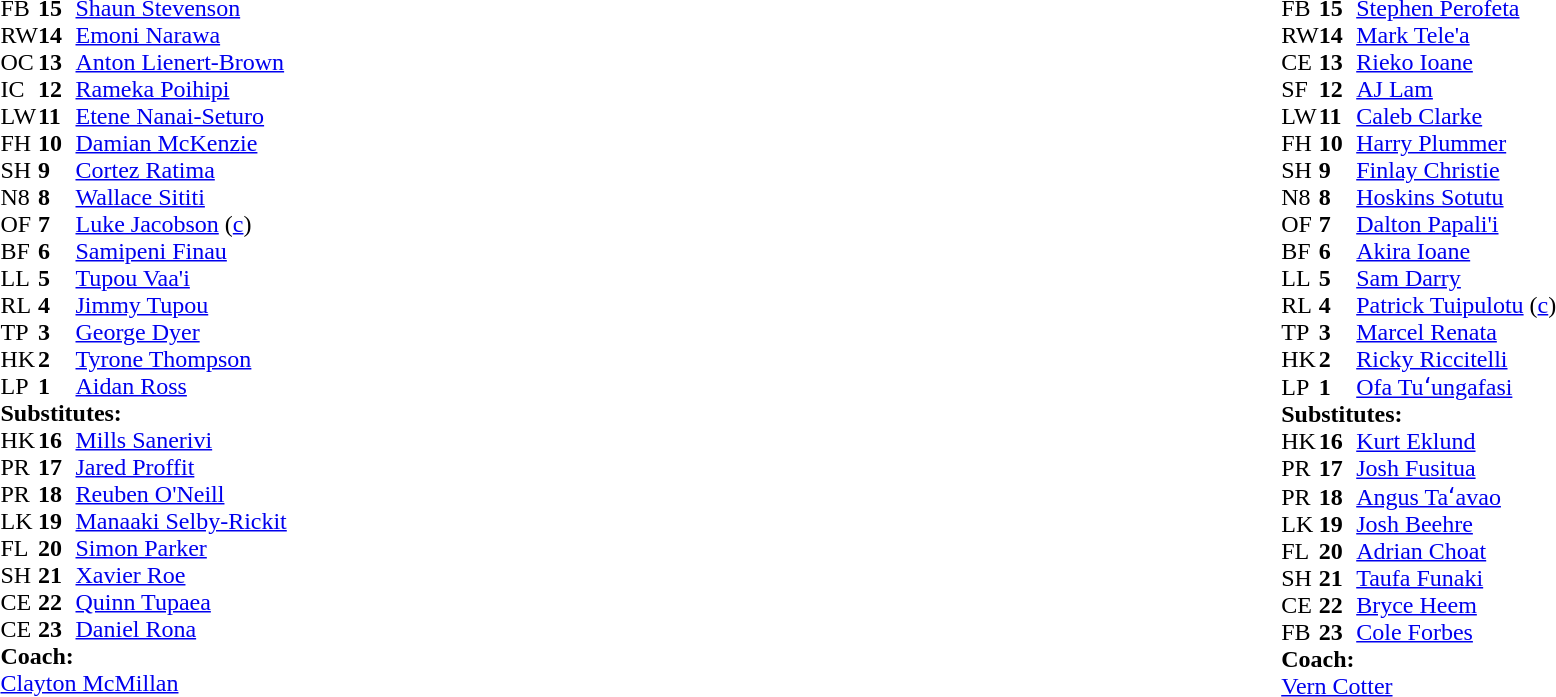<table style="width:100%;">
<tr>
<td style="vertical-align:top; width:50%;"><br><table cellspacing="0" cellpadding="0">
<tr>
<th width="25"></th>
<th width="25"></th>
</tr>
<tr>
<td>FB</td>
<td><strong>15</strong></td>
<td> <a href='#'>Shaun Stevenson</a></td>
<td></td>
<td></td>
</tr>
<tr>
<td>RW</td>
<td><strong>14</strong></td>
<td> <a href='#'>Emoni Narawa</a></td>
</tr>
<tr>
<td>OC</td>
<td><strong>13</strong></td>
<td> <a href='#'>Anton Lienert-Brown</a></td>
</tr>
<tr>
<td>IC</td>
<td><strong>12</strong></td>
<td> <a href='#'>Rameka Poihipi</a></td>
<td></td>
<td></td>
</tr>
<tr>
<td>LW</td>
<td><strong>11</strong></td>
<td> <a href='#'>Etene Nanai-Seturo</a></td>
</tr>
<tr>
<td>FH</td>
<td><strong>10</strong></td>
<td> <a href='#'>Damian McKenzie</a></td>
</tr>
<tr>
<td>SH</td>
<td><strong>9</strong></td>
<td> <a href='#'>Cortez Ratima</a></td>
<td></td>
<td></td>
</tr>
<tr>
<td>N8</td>
<td><strong>8</strong></td>
<td> <a href='#'>Wallace Sititi</a></td>
<td></td>
<td></td>
</tr>
<tr>
<td>OF</td>
<td><strong>7</strong></td>
<td> <a href='#'>Luke Jacobson</a> (<a href='#'>c</a>)</td>
</tr>
<tr>
<td>BF</td>
<td><strong>6</strong></td>
<td> <a href='#'>Samipeni Finau</a></td>
<td></td>
<td></td>
<td></td>
</tr>
<tr>
<td>LL</td>
<td><strong>5</strong></td>
<td> <a href='#'>Tupou Vaa'i</a></td>
</tr>
<tr>
<td>RL</td>
<td><strong>4</strong></td>
<td> <a href='#'>Jimmy Tupou</a></td>
<td></td>
<td></td>
</tr>
<tr>
<td>TP</td>
<td><strong>3</strong></td>
<td> <a href='#'>George Dyer</a></td>
<td></td>
<td></td>
</tr>
<tr>
<td>HK</td>
<td><strong>2</strong></td>
<td> <a href='#'>Tyrone Thompson</a></td>
<td></td>
<td></td>
</tr>
<tr>
<td>LP</td>
<td><strong>1</strong></td>
<td> <a href='#'>Aidan Ross</a></td>
<td></td>
<td></td>
<td></td>
</tr>
<tr>
<td colspan=3><strong>Substitutes:</strong></td>
</tr>
<tr>
<td>HK</td>
<td><strong>16</strong></td>
<td> <a href='#'>Mills Sanerivi</a></td>
<td></td>
<td></td>
</tr>
<tr>
<td>PR</td>
<td><strong>17</strong></td>
<td> <a href='#'>Jared Proffit</a></td>
<td></td>
<td></td>
<td></td>
</tr>
<tr>
<td>PR</td>
<td><strong>18</strong></td>
<td> <a href='#'>Reuben O'Neill</a></td>
<td></td>
<td></td>
<td></td>
<td></td>
</tr>
<tr>
<td>LK</td>
<td><strong>19</strong></td>
<td> <a href='#'>Manaaki Selby-Rickit</a></td>
<td></td>
<td></td>
</tr>
<tr>
<td>FL</td>
<td><strong>20</strong></td>
<td> <a href='#'>Simon Parker</a></td>
<td></td>
<td></td>
</tr>
<tr>
<td>SH</td>
<td><strong>21</strong></td>
<td> <a href='#'>Xavier Roe</a></td>
<td></td>
<td></td>
</tr>
<tr>
<td>CE</td>
<td><strong>22</strong></td>
<td> <a href='#'>Quinn Tupaea</a></td>
<td></td>
<td></td>
</tr>
<tr>
<td>CE</td>
<td><strong>23</strong></td>
<td> <a href='#'>Daniel Rona</a></td>
<td></td>
<td></td>
</tr>
<tr>
<td colspan="3"><strong>Coach:</strong></td>
</tr>
<tr>
<td colspan="4"> <a href='#'>Clayton McMillan</a></td>
</tr>
</table>
</td>
<td style="vertical-align:top"></td>
<td style="vertical-align:top;width:50%"><br><table cellspacing="0" cellpadding="0" style="margin:auto;">
<tr>
<th width="25"></th>
<th width="25"></th>
</tr>
<tr>
<td>FB</td>
<td><strong>15</strong></td>
<td> <a href='#'>Stephen Perofeta</a></td>
</tr>
<tr>
<td>RW</td>
<td><strong>14</strong></td>
<td> <a href='#'>Mark Tele'a</a></td>
</tr>
<tr>
<td>CE</td>
<td><strong>13</strong></td>
<td> <a href='#'>Rieko Ioane</a></td>
</tr>
<tr>
<td>SF</td>
<td><strong>12</strong></td>
<td> <a href='#'>AJ Lam</a></td>
</tr>
<tr>
<td>LW</td>
<td><strong>11</strong></td>
<td> <a href='#'>Caleb Clarke</a></td>
<td></td>
<td></td>
</tr>
<tr>
<td>FH</td>
<td><strong>10</strong></td>
<td> <a href='#'>Harry Plummer</a></td>
</tr>
<tr>
<td>SH</td>
<td><strong>9</strong></td>
<td> <a href='#'>Finlay Christie</a></td>
<td></td>
<td></td>
</tr>
<tr>
<td>N8</td>
<td><strong>8</strong></td>
<td> <a href='#'>Hoskins Sotutu</a></td>
</tr>
<tr>
<td>OF</td>
<td><strong>7</strong></td>
<td> <a href='#'>Dalton Papali'i</a></td>
<td></td>
<td></td>
</tr>
<tr>
<td>BF</td>
<td><strong>6</strong></td>
<td> <a href='#'>Akira Ioane</a></td>
<td></td>
<td></td>
</tr>
<tr>
<td>LL</td>
<td><strong>5</strong></td>
<td> <a href='#'>Sam Darry</a></td>
</tr>
<tr>
<td>RL</td>
<td><strong>4</strong></td>
<td> <a href='#'>Patrick Tuipulotu</a> (<a href='#'>c</a>)</td>
<td></td>
<td></td>
</tr>
<tr>
<td>TP</td>
<td><strong>3</strong></td>
<td> <a href='#'>Marcel Renata</a></td>
<td></td>
<td></td>
</tr>
<tr>
<td>HK</td>
<td><strong>2</strong></td>
<td> <a href='#'>Ricky Riccitelli</a></td>
<td></td>
<td></td>
</tr>
<tr>
<td>LP</td>
<td><strong>1</strong></td>
<td> <a href='#'>Ofa Tuʻungafasi</a></td>
<td></td>
<td></td>
</tr>
<tr>
<td colspan=3><strong>Substitutes:</strong></td>
</tr>
<tr>
<td>HK</td>
<td><strong>16</strong></td>
<td> <a href='#'>Kurt Eklund</a></td>
<td></td>
<td></td>
</tr>
<tr>
<td>PR</td>
<td><strong>17</strong></td>
<td> <a href='#'>Josh Fusitua</a></td>
<td></td>
<td></td>
</tr>
<tr>
<td>PR</td>
<td><strong>18</strong></td>
<td> <a href='#'>Angus Taʻavao</a></td>
<td></td>
<td></td>
</tr>
<tr>
<td>LK</td>
<td><strong>19</strong></td>
<td> <a href='#'>Josh Beehre</a></td>
<td></td>
<td></td>
</tr>
<tr>
<td>FL</td>
<td><strong>20</strong></td>
<td> <a href='#'>Adrian Choat</a></td>
<td></td>
<td></td>
</tr>
<tr>
<td>SH</td>
<td><strong>21</strong></td>
<td> <a href='#'>Taufa Funaki</a></td>
<td></td>
<td></td>
</tr>
<tr>
<td>CE</td>
<td><strong>22</strong></td>
<td> <a href='#'>Bryce Heem</a></td>
<td></td>
<td></td>
</tr>
<tr>
<td>FB</td>
<td><strong>23</strong></td>
<td> <a href='#'>Cole Forbes</a></td>
<td></td>
<td></td>
</tr>
<tr>
<td colspan="3"><strong>Coach:</strong></td>
</tr>
<tr>
<td colspan="4"> <a href='#'>Vern Cotter</a></td>
</tr>
</table>
</td>
</tr>
</table>
